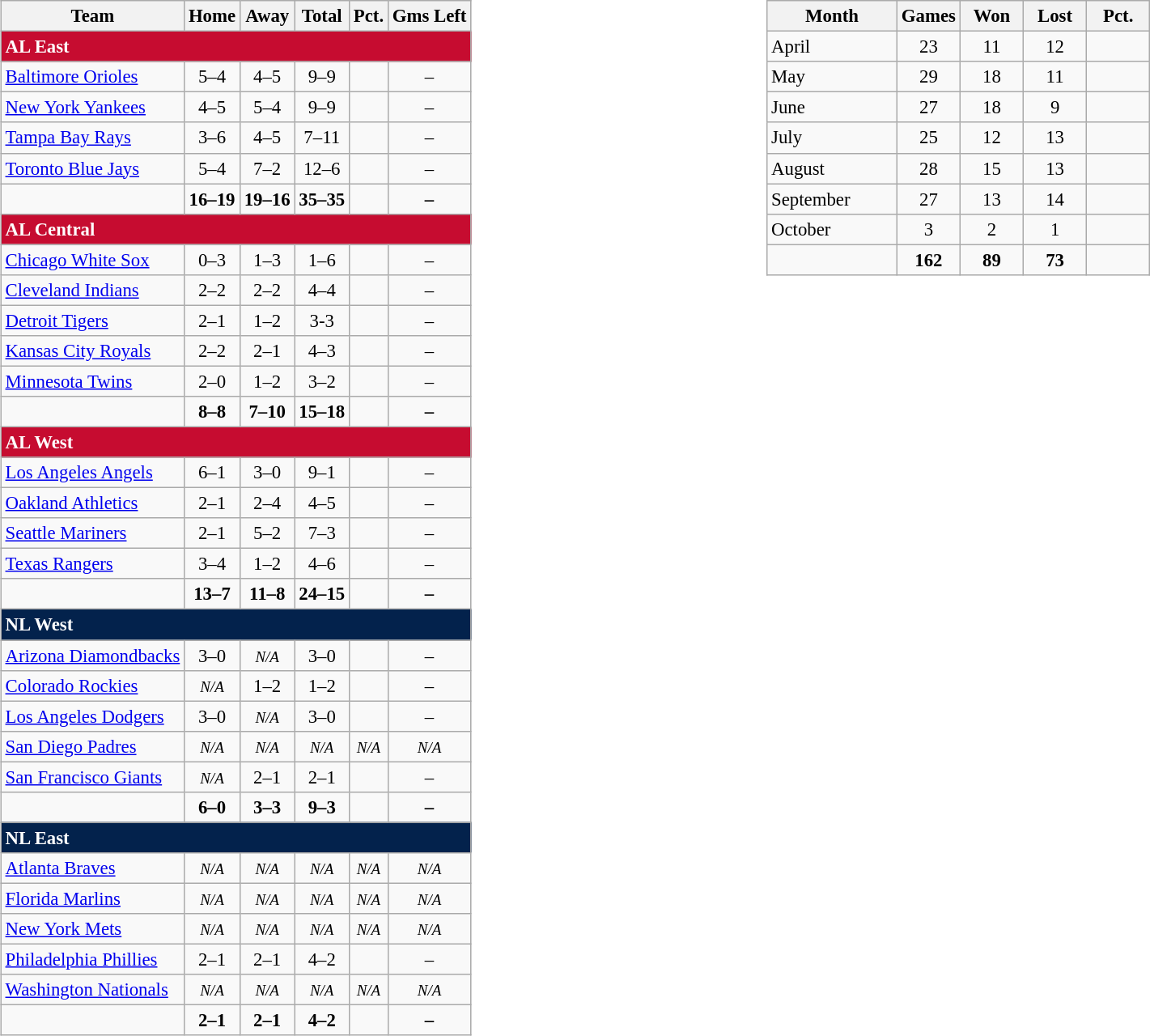<table style="width:100%;">
<tr>
<td style="width:50%; vertical-align:top;"><br><table class="wikitable" style="font-size: 95%; text-align: center;">
<tr>
<th>Team</th>
<th>Home</th>
<th>Away</th>
<th>Total</th>
<th>Pct.</th>
<th>Gms Left</th>
</tr>
<tr>
<td colspan="6" style="text-align:left; background:#c60c30;color:#fff;"><strong>AL East</strong></td>
</tr>
<tr>
<td style="text-align:left;"><a href='#'>Baltimore Orioles</a></td>
<td>5–4</td>
<td>4–5</td>
<td>9–9</td>
<td></td>
<td>–</td>
</tr>
<tr>
<td style="text-align:left;"><a href='#'>New York Yankees</a></td>
<td>4–5</td>
<td>5–4</td>
<td>9–9</td>
<td></td>
<td>–</td>
</tr>
<tr>
<td style="text-align:left;"><a href='#'>Tampa Bay Rays</a></td>
<td>3–6</td>
<td>4–5</td>
<td>7–11</td>
<td></td>
<td>–</td>
</tr>
<tr>
<td style="text-align:left;"><a href='#'>Toronto Blue Jays</a></td>
<td>5–4</td>
<td>7–2</td>
<td>12–6</td>
<td></td>
<td>–</td>
</tr>
<tr style="font-weight:bold;">
<td></td>
<td>16–19</td>
<td>19–16</td>
<td>35–35</td>
<td></td>
<td>–</td>
</tr>
<tr>
<td colspan="6" style="text-align:left; background:#c60c30;color:#fff;"><strong>AL Central</strong></td>
</tr>
<tr>
<td style="text-align:left;"><a href='#'>Chicago White Sox</a></td>
<td>0–3</td>
<td>1–3</td>
<td>1–6</td>
<td></td>
<td>–</td>
</tr>
<tr>
<td style="text-align:left;"><a href='#'>Cleveland Indians</a></td>
<td>2–2</td>
<td>2–2</td>
<td>4–4</td>
<td></td>
<td>–</td>
</tr>
<tr>
<td style="text-align:left;"><a href='#'>Detroit Tigers</a></td>
<td>2–1</td>
<td>1–2</td>
<td>3-3</td>
<td></td>
<td>–</td>
</tr>
<tr>
<td style="text-align:left;"><a href='#'>Kansas City Royals</a></td>
<td>2–2</td>
<td>2–1</td>
<td>4–3</td>
<td></td>
<td>–</td>
</tr>
<tr>
<td style="text-align:left;"><a href='#'>Minnesota Twins</a></td>
<td>2–0</td>
<td>1–2</td>
<td>3–2</td>
<td></td>
<td>–</td>
</tr>
<tr style="font-weight:bold;">
<td></td>
<td>8–8</td>
<td>7–10</td>
<td>15–18</td>
<td></td>
<td>–</td>
</tr>
<tr>
<td colspan="6" style="text-align:left; background:#c60c30;color:#fff;"><strong>AL West</strong></td>
</tr>
<tr>
<td style="text-align:left;"><a href='#'>Los Angeles Angels</a></td>
<td>6–1</td>
<td>3–0</td>
<td>9–1</td>
<td></td>
<td>–</td>
</tr>
<tr>
<td style="text-align:left;"><a href='#'>Oakland Athletics</a></td>
<td>2–1</td>
<td>2–4</td>
<td>4–5</td>
<td></td>
<td>–</td>
</tr>
<tr>
<td style="text-align:left;"><a href='#'>Seattle Mariners</a></td>
<td>2–1</td>
<td>5–2</td>
<td>7–3</td>
<td></td>
<td>–</td>
</tr>
<tr>
<td style="text-align:left;"><a href='#'>Texas Rangers</a></td>
<td>3–4</td>
<td>1–2</td>
<td>4–6</td>
<td></td>
<td>–</td>
</tr>
<tr style="font-weight:bold;">
<td></td>
<td>13–7</td>
<td>11–8</td>
<td>24–15</td>
<td></td>
<td>–</td>
</tr>
<tr>
<td colspan="6" style="text-align:left; background:#03224c;color:#fff;"><strong>NL West</strong></td>
</tr>
<tr>
<td style="text-align:left;"><a href='#'>Arizona Diamondbacks</a></td>
<td>3–0</td>
<td><em><small>N/A</small></em></td>
<td>3–0</td>
<td></td>
<td>–</td>
</tr>
<tr>
<td style="text-align:left;"><a href='#'>Colorado Rockies</a></td>
<td><em><small>N/A</small></em></td>
<td>1–2</td>
<td>1–2</td>
<td></td>
<td>–</td>
</tr>
<tr>
<td style="text-align:left;"><a href='#'>Los Angeles Dodgers</a></td>
<td>3–0</td>
<td><em><small>N/A</small></em></td>
<td>3–0</td>
<td></td>
<td>–</td>
</tr>
<tr>
<td style="text-align:left;"><a href='#'>San Diego Padres</a></td>
<td><em><small>N/A</small></em></td>
<td><em><small>N/A</small></em></td>
<td><em><small>N/A</small></em></td>
<td><em><small>N/A</small></em></td>
<td><em><small>N/A</small></em></td>
</tr>
<tr>
<td style="text-align:left;"><a href='#'>San Francisco Giants</a></td>
<td><em><small>N/A</small></em></td>
<td>2–1</td>
<td>2–1</td>
<td></td>
<td>–</td>
</tr>
<tr style="font-weight:bold;">
<td></td>
<td>6–0</td>
<td>3–3</td>
<td>9–3</td>
<td></td>
<td>–</td>
</tr>
<tr>
<td colspan="6" style="text-align:left; background:#03224c;color:#fff;"><strong>NL East</strong></td>
</tr>
<tr>
<td style="text-align:left;"><a href='#'>Atlanta Braves</a></td>
<td><em><small>N/A</small></em></td>
<td><em><small>N/A</small></em></td>
<td><em><small>N/A</small></em></td>
<td><em><small>N/A</small></em></td>
<td><em><small>N/A</small></em></td>
</tr>
<tr>
<td style="text-align:left;"><a href='#'>Florida Marlins</a></td>
<td><em><small>N/A</small></em></td>
<td><em><small>N/A</small></em></td>
<td><em><small>N/A</small></em></td>
<td><em><small>N/A</small></em></td>
<td><em><small>N/A</small></em></td>
</tr>
<tr>
<td style="text-align:left;"><a href='#'>New York Mets</a></td>
<td><em><small>N/A</small></em></td>
<td><em><small>N/A</small></em></td>
<td><em><small>N/A</small></em></td>
<td><em><small>N/A</small></em></td>
<td><em><small>N/A</small></em></td>
</tr>
<tr>
<td style="text-align:left;"><a href='#'>Philadelphia Phillies</a></td>
<td>2–1</td>
<td>2–1</td>
<td>4–2</td>
<td></td>
<td>–</td>
</tr>
<tr>
<td style="text-align:left;"><a href='#'>Washington Nationals</a></td>
<td><em><small>N/A</small></em></td>
<td><em><small>N/A</small></em></td>
<td><em><small>N/A</small></em></td>
<td><em><small>N/A</small></em></td>
<td><em><small>N/A</small></em></td>
</tr>
<tr style="font-weight:bold;">
<td></td>
<td>2–1</td>
<td>2–1</td>
<td>4–2</td>
<td></td>
<td>–</td>
</tr>
</table>
</td>
<td style="width:50%; vertical-align:top;"><br><table class="wikitable" style="font-size: 95%; text-align: center;">
<tr>
<th style="width:100px;">Month</th>
<th width="45">Games</th>
<th width="45">Won</th>
<th width="45">Lost</th>
<th width="45">Pct.</th>
</tr>
<tr>
<td style="text-align:left;">April</td>
<td>23</td>
<td>11</td>
<td>12</td>
<td></td>
</tr>
<tr>
<td style="text-align:left;">May</td>
<td>29</td>
<td>18</td>
<td>11</td>
<td></td>
</tr>
<tr>
<td style="text-align:left;">June</td>
<td>27</td>
<td>18</td>
<td>9</td>
<td></td>
</tr>
<tr>
<td style="text-align:left;">July</td>
<td>25</td>
<td>12</td>
<td>13</td>
<td></td>
</tr>
<tr>
<td style="text-align:left;">August</td>
<td>28</td>
<td>15</td>
<td>13</td>
<td></td>
</tr>
<tr>
<td style="text-align:left;">September</td>
<td>27</td>
<td>13</td>
<td>14</td>
<td></td>
</tr>
<tr>
<td style="text-align:left;">October</td>
<td>3</td>
<td>2</td>
<td>1</td>
<td></td>
</tr>
<tr style="font-weight:bold;">
<td></td>
<td>162</td>
<td>89</td>
<td>73</td>
<td></td>
</tr>
</table>
</td>
</tr>
</table>
